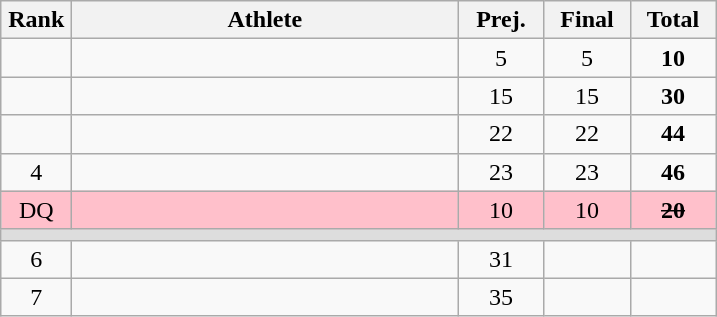<table class=wikitable style="text-align:center">
<tr>
<th width=40>Rank</th>
<th width=250>Athlete</th>
<th width=50>Prej.</th>
<th width=50>Final</th>
<th width=50>Total</th>
</tr>
<tr>
<td></td>
<td align=left></td>
<td>5</td>
<td>5</td>
<td><strong>10</strong></td>
</tr>
<tr>
<td></td>
<td align=left></td>
<td>15</td>
<td>15</td>
<td><strong>30</strong></td>
</tr>
<tr>
<td></td>
<td align=left></td>
<td>22</td>
<td>22</td>
<td><strong>44</strong></td>
</tr>
<tr>
<td>4</td>
<td align=left></td>
<td>23</td>
<td>23</td>
<td><strong>46</strong></td>
</tr>
<tr bgcolor=pink>
<td>DQ</td>
<td align=left></td>
<td>10</td>
<td>10</td>
<td><s><strong>20</strong></s></td>
</tr>
<tr bgcolor=#DDDDDD>
<td colspan=5></td>
</tr>
<tr>
<td>6</td>
<td align=left></td>
<td>31</td>
<td></td>
<td></td>
</tr>
<tr>
<td>7</td>
<td align=left></td>
<td>35</td>
<td></td>
<td></td>
</tr>
</table>
